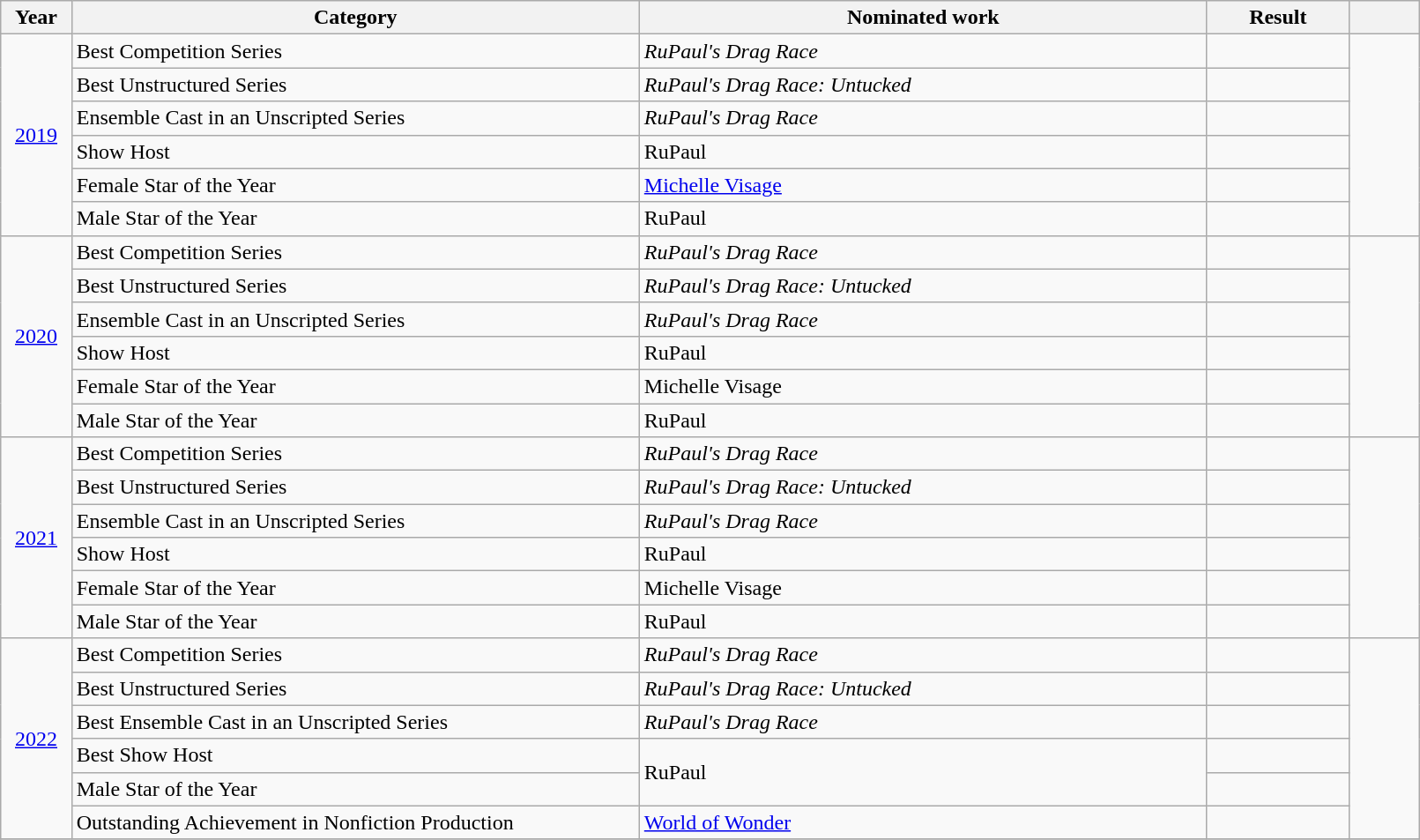<table class="wikitable" style="width:85%;">
<tr>
<th width=5%>Year</th>
<th style="width:40%;">Category</th>
<th style="width:40%;">Nominated work</th>
<th style="width:10%;">Result</th>
<th width=5%></th>
</tr>
<tr>
<td style="text-align: center;" rowspan="6"><a href='#'>2019</a></td>
<td>Best Competition Series</td>
<td><em>RuPaul's Drag Race</em></td>
<td></td>
<td align="center" rowspan="6"></td>
</tr>
<tr>
<td>Best Unstructured Series</td>
<td><em>RuPaul's Drag Race: Untucked</em></td>
<td></td>
</tr>
<tr>
<td>Ensemble Cast in an Unscripted Series</td>
<td><em>RuPaul's Drag Race</em></td>
<td></td>
</tr>
<tr>
<td>Show Host</td>
<td>RuPaul</td>
<td></td>
</tr>
<tr>
<td>Female Star of the Year</td>
<td><a href='#'>Michelle Visage</a></td>
<td></td>
</tr>
<tr>
<td>Male Star of the Year</td>
<td>RuPaul</td>
<td></td>
</tr>
<tr>
<td style="text-align:center;" rowspan="6"><a href='#'>2020</a></td>
<td>Best Competition Series</td>
<td><em>RuPaul's Drag Race</em></td>
<td></td>
<td align="center" rowspan="6"></td>
</tr>
<tr>
<td>Best Unstructured Series</td>
<td><em>RuPaul's Drag Race: Untucked</em></td>
<td></td>
</tr>
<tr>
<td>Ensemble Cast in an Unscripted Series</td>
<td><em>RuPaul's Drag Race</em></td>
<td></td>
</tr>
<tr>
<td>Show Host</td>
<td>RuPaul</td>
<td></td>
</tr>
<tr>
<td>Female Star of the Year</td>
<td>Michelle Visage</td>
<td></td>
</tr>
<tr>
<td>Male Star of the Year</td>
<td>RuPaul</td>
<td></td>
</tr>
<tr>
<td style="text-align:center;" rowspan="6"><a href='#'>2021</a></td>
<td>Best Competition Series</td>
<td><em>RuPaul's Drag Race</em></td>
<td></td>
<td align="center" rowspan="6"></td>
</tr>
<tr>
<td>Best Unstructured Series</td>
<td><em>RuPaul's Drag Race: Untucked</em></td>
<td></td>
</tr>
<tr>
<td>Ensemble Cast in an Unscripted Series</td>
<td><em>RuPaul's Drag Race</em></td>
<td></td>
</tr>
<tr>
<td>Show Host</td>
<td>RuPaul</td>
<td></td>
</tr>
<tr>
<td>Female Star of the Year</td>
<td>Michelle Visage</td>
<td></td>
</tr>
<tr>
<td>Male Star of the Year</td>
<td>RuPaul</td>
<td></td>
</tr>
<tr>
<td style="text-align:center;" rowspan="6"><a href='#'>2022</a></td>
<td>Best Competition Series</td>
<td><em>RuPaul's Drag Race</em></td>
<td></td>
<td align="center" rowspan="6"></td>
</tr>
<tr>
<td>Best Unstructured Series</td>
<td><em>RuPaul's Drag Race: Untucked</em></td>
<td></td>
</tr>
<tr>
<td>Best Ensemble Cast in an Unscripted Series</td>
<td><em>RuPaul's Drag Race</em></td>
<td></td>
</tr>
<tr>
<td>Best Show Host</td>
<td rowspan="2">RuPaul</td>
<td></td>
</tr>
<tr>
<td>Male Star of the Year</td>
<td></td>
</tr>
<tr>
<td>Outstanding Achievement in Nonfiction Production</td>
<td><a href='#'>World of Wonder</a></td>
<td></td>
</tr>
<tr>
</tr>
</table>
